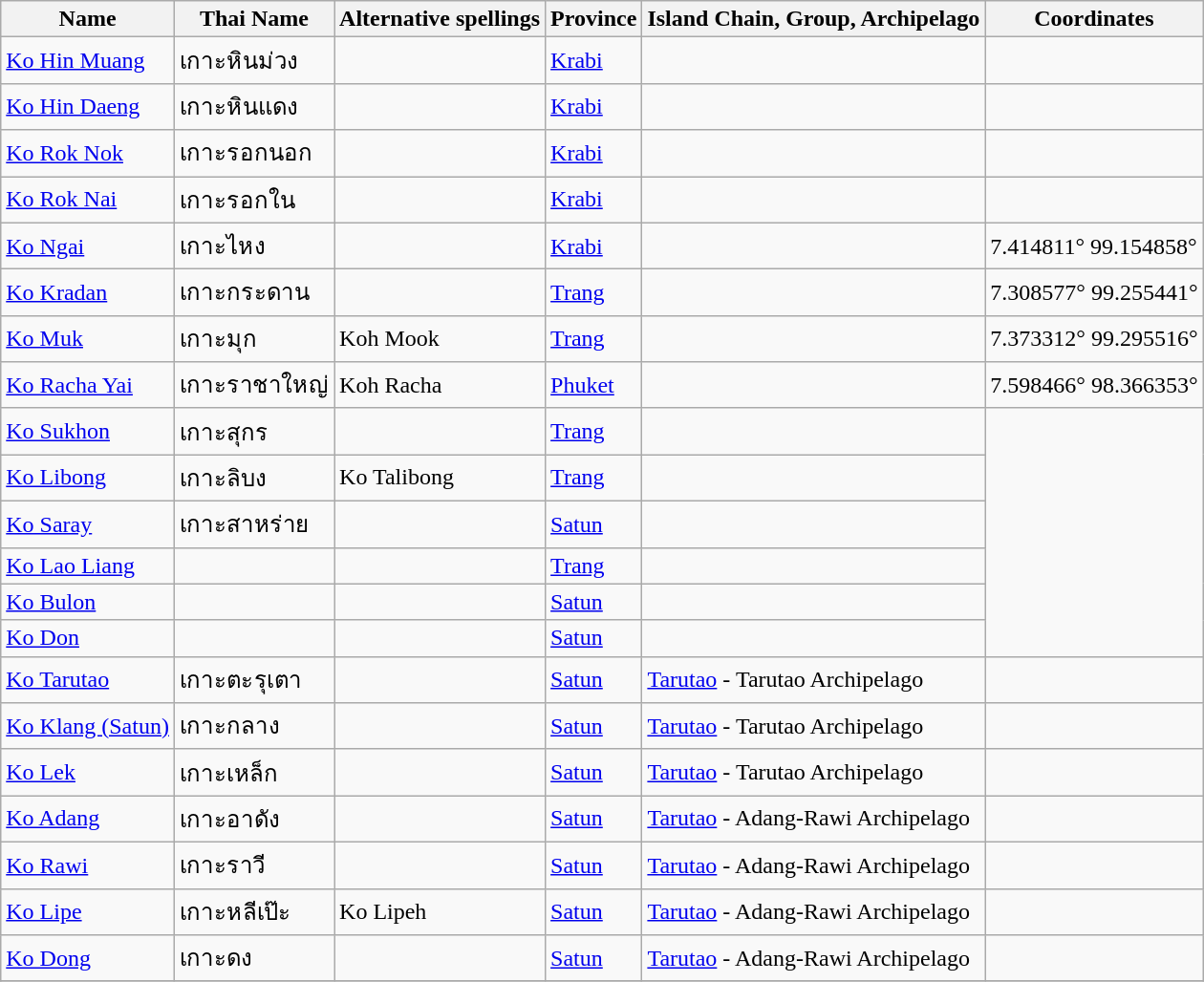<table class="wikitable sortable">
<tr>
<th rowspan=1>Name</th>
<th>Thai Name</th>
<th>Alternative spellings</th>
<th>Province</th>
<th>Island Chain, Group, Archipelago</th>
<th>Coordinates</th>
</tr>
<tr>
<td><a href='#'>Ko Hin Muang</a></td>
<td>เกาะหินม่วง</td>
<td></td>
<td><a href='#'>Krabi</a></td>
<td></td>
<td></td>
</tr>
<tr>
<td><a href='#'>Ko Hin Daeng</a></td>
<td>เกาะหินแดง</td>
<td></td>
<td><a href='#'>Krabi</a></td>
<td></td>
<td></td>
</tr>
<tr>
<td><a href='#'>Ko Rok Nok</a></td>
<td>เกาะรอกนอก</td>
<td></td>
<td><a href='#'>Krabi</a></td>
<td></td>
<td></td>
</tr>
<tr>
<td><a href='#'>Ko Rok Nai</a></td>
<td>เกาะรอกใน</td>
<td></td>
<td><a href='#'>Krabi</a></td>
<td></td>
<td></td>
</tr>
<tr>
<td><a href='#'>Ko Ngai</a></td>
<td>เกาะไหง</td>
<td></td>
<td><a href='#'>Krabi</a></td>
<td></td>
<td>7.414811° 99.154858°</td>
</tr>
<tr>
<td><a href='#'>Ko Kradan</a></td>
<td>เกาะกระดาน</td>
<td></td>
<td><a href='#'>Trang</a></td>
<td></td>
<td>7.308577° 99.255441°</td>
</tr>
<tr>
<td><a href='#'>Ko Muk</a></td>
<td>เกาะมุก</td>
<td>Koh Mook</td>
<td><a href='#'>Trang</a></td>
<td></td>
<td>7.373312° 99.295516°</td>
</tr>
<tr>
<td><a href='#'>Ko Racha Yai</a></td>
<td>เกาะราชาใหญ่</td>
<td>Koh Racha</td>
<td><a href='#'>Phuket</a></td>
<td></td>
<td>7.598466° 98.366353°</td>
</tr>
<tr>
<td><a href='#'>Ko Sukhon</a></td>
<td>เกาะสุกร</td>
<td></td>
<td><a href='#'>Trang</a></td>
<td></td>
</tr>
<tr>
<td><a href='#'>Ko Libong</a></td>
<td>เกาะลิบง</td>
<td>Ko Talibong</td>
<td><a href='#'>Trang</a></td>
<td></td>
</tr>
<tr>
<td><a href='#'>Ko Saray</a></td>
<td>เกาะสาหร่าย</td>
<td></td>
<td><a href='#'>Satun</a></td>
<td></td>
</tr>
<tr>
<td><a href='#'>Ko Lao Liang</a></td>
<td></td>
<td></td>
<td><a href='#'>Trang</a></td>
<td></td>
</tr>
<tr>
<td><a href='#'>Ko Bulon</a></td>
<td></td>
<td></td>
<td><a href='#'>Satun</a></td>
<td></td>
</tr>
<tr>
<td><a href='#'>Ko Don</a></td>
<td></td>
<td></td>
<td><a href='#'>Satun</a></td>
<td></td>
</tr>
<tr>
<td><a href='#'>Ko Tarutao</a></td>
<td>เกาะตะรุเตา</td>
<td></td>
<td><a href='#'>Satun</a></td>
<td><a href='#'>Tarutao</a> - Tarutao Archipelago</td>
<td></td>
</tr>
<tr>
<td><a href='#'>Ko Klang (Satun)</a></td>
<td>เกาะกลาง</td>
<td></td>
<td><a href='#'>Satun</a></td>
<td><a href='#'>Tarutao</a> - Tarutao Archipelago</td>
<td></td>
</tr>
<tr>
<td><a href='#'>Ko Lek</a></td>
<td>เกาะเหล็ก</td>
<td></td>
<td><a href='#'>Satun</a></td>
<td><a href='#'>Tarutao</a> - Tarutao Archipelago</td>
<td></td>
</tr>
<tr>
<td><a href='#'>Ko Adang</a></td>
<td>เกาะอาดัง</td>
<td></td>
<td><a href='#'>Satun</a></td>
<td><a href='#'>Tarutao</a> - Adang-Rawi Archipelago</td>
<td></td>
</tr>
<tr>
<td><a href='#'>Ko Rawi</a></td>
<td>เกาะราวี</td>
<td></td>
<td><a href='#'>Satun</a></td>
<td><a href='#'>Tarutao</a> - Adang-Rawi Archipelago</td>
<td></td>
</tr>
<tr>
<td><a href='#'>Ko Lipe</a></td>
<td>เกาะหลีเป๊ะ</td>
<td>Ko Lipeh</td>
<td><a href='#'>Satun</a></td>
<td><a href='#'>Tarutao</a> - Adang-Rawi Archipelago</td>
<td></td>
</tr>
<tr>
<td><a href='#'>Ko Dong</a></td>
<td>เกาะดง</td>
<td></td>
<td><a href='#'>Satun</a></td>
<td><a href='#'>Tarutao</a> - Adang-Rawi Archipelago</td>
<td></td>
</tr>
<tr>
</tr>
</table>
